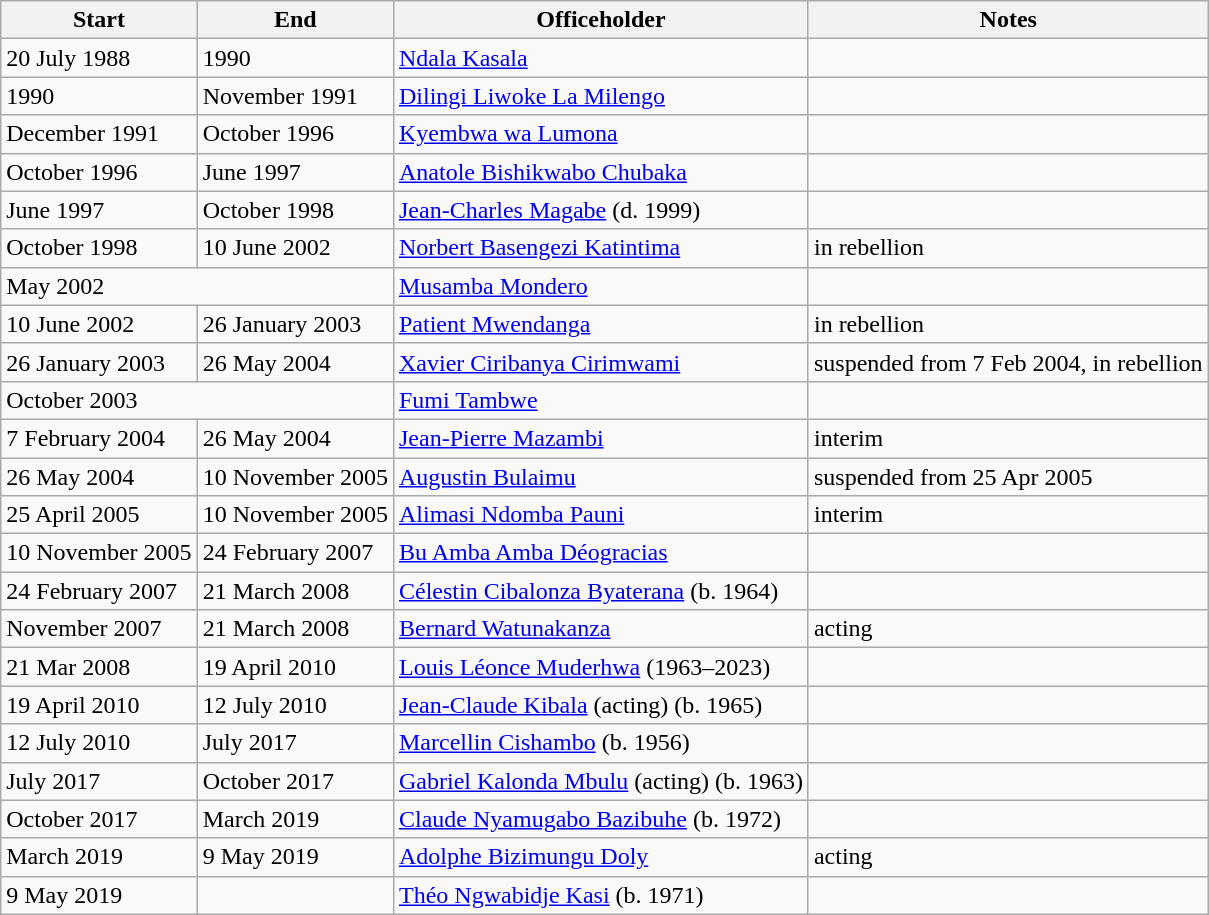<table class=wikitable sortable>
<tr>
<th>Start</th>
<th>End</th>
<th>Officeholder</th>
<th>Notes</th>
</tr>
<tr>
<td>20 July 1988</td>
<td>1990</td>
<td><a href='#'>Ndala Kasala</a></td>
<td></td>
</tr>
<tr>
<td>1990</td>
<td>November 1991</td>
<td><a href='#'>Dilingi Liwoke La Milengo</a></td>
<td></td>
</tr>
<tr>
<td>December 1991</td>
<td>October 1996</td>
<td><a href='#'>Kyembwa wa Lumona</a></td>
<td></td>
</tr>
<tr>
<td>October 1996</td>
<td>June 1997</td>
<td><a href='#'>Anatole Bishikwabo Chubaka</a></td>
<td></td>
</tr>
<tr>
<td>June 1997</td>
<td>October 1998</td>
<td><a href='#'>Jean-Charles Magabe</a> (d. 1999)</td>
<td></td>
</tr>
<tr>
<td>October 1998</td>
<td>10 June 2002</td>
<td><a href='#'>Norbert Basengezi Katintima</a></td>
<td>in rebellion</td>
</tr>
<tr>
<td colspan=2>May 2002</td>
<td><a href='#'>Musamba Mondero</a></td>
<td></td>
</tr>
<tr>
<td>10 June 2002</td>
<td>26 January 2003</td>
<td><a href='#'>Patient Mwendanga</a></td>
<td>in rebellion</td>
</tr>
<tr>
<td>26 January 2003</td>
<td>26 May 2004</td>
<td><a href='#'>Xavier Ciribanya Cirimwami</a></td>
<td>suspended from 7 Feb 2004, in rebellion</td>
</tr>
<tr>
<td colspan=2>October 2003</td>
<td><a href='#'>Fumi Tambwe</a></td>
<td></td>
</tr>
<tr>
<td>7 February 2004</td>
<td>26 May 2004</td>
<td><a href='#'>Jean-Pierre Mazambi</a></td>
<td>interim</td>
</tr>
<tr>
<td>26 May 2004</td>
<td>10 November 2005</td>
<td><a href='#'>Augustin Bulaimu</a></td>
<td>suspended from 25 Apr 2005</td>
</tr>
<tr>
<td>25 April 2005</td>
<td>10 November 2005</td>
<td><a href='#'>Alimasi Ndomba Pauni</a></td>
<td>interim</td>
</tr>
<tr>
<td>10 November 2005</td>
<td>24 February 2007</td>
<td><a href='#'>Bu Amba Amba Déogracias</a></td>
<td></td>
</tr>
<tr>
<td>24 February 2007</td>
<td>21 March 2008</td>
<td><a href='#'>Célestin Cibalonza Byaterana</a> (b. 1964)</td>
<td></td>
</tr>
<tr>
<td>November 2007</td>
<td>21 March 2008</td>
<td><a href='#'>Bernard Watunakanza</a></td>
<td>acting</td>
</tr>
<tr>
<td>21 Mar 2008</td>
<td>19 April 2010</td>
<td><a href='#'>Louis Léonce Muderhwa</a> (1963–2023)</td>
<td></td>
</tr>
<tr>
<td>19 April 2010</td>
<td>12 July 2010</td>
<td><a href='#'>Jean-Claude Kibala</a> (acting) (b. 1965)</td>
<td></td>
</tr>
<tr>
<td>12 July 2010</td>
<td>July 2017</td>
<td><a href='#'>Marcellin Cishambo</a> (b. 1956)</td>
<td></td>
</tr>
<tr>
<td>July 2017</td>
<td>October 2017</td>
<td><a href='#'>Gabriel Kalonda Mbulu</a> (acting) (b. 1963)</td>
<td></td>
</tr>
<tr>
<td>October 2017</td>
<td>March 2019</td>
<td><a href='#'>Claude Nyamugabo Bazibuhe</a> (b. 1972)</td>
<td></td>
</tr>
<tr>
<td>March 2019</td>
<td>9 May 2019</td>
<td><a href='#'>Adolphe Bizimungu Doly</a></td>
<td>acting</td>
</tr>
<tr>
<td>9 May 2019</td>
<td></td>
<td><a href='#'>Théo Ngwabidje Kasi</a> (b. 1971)</td>
<td></td>
</tr>
</table>
